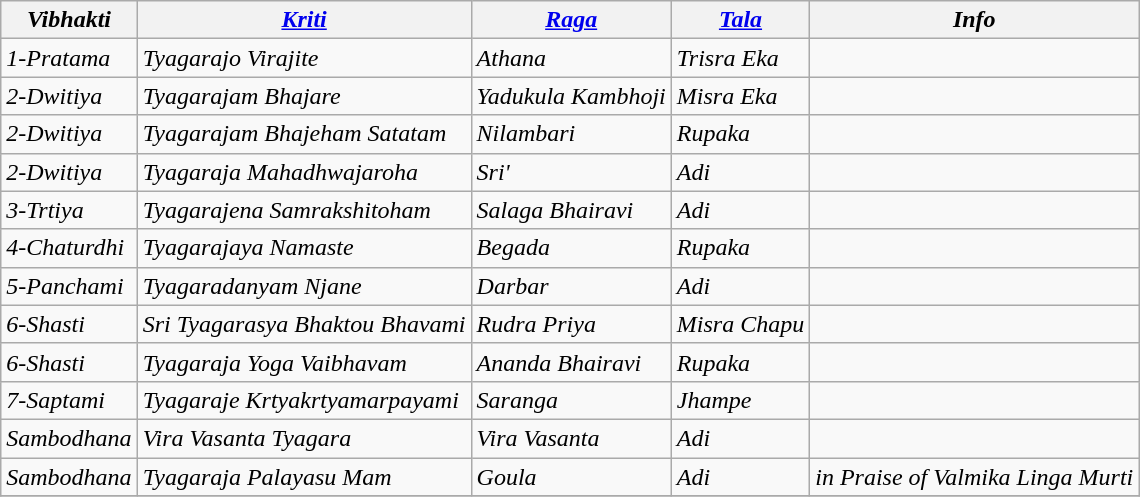<table class="wikitable">
<tr>
<th><em>Vibhakti</em></th>
<th><em><a href='#'>Kriti</a></em></th>
<th><em><a href='#'>Raga</a></em></th>
<th><em><a href='#'>Tala</a></em></th>
<th><em>Info</em></th>
</tr>
<tr>
<td><em>1-Pratama</em></td>
<td><em>Tyagarajo Virajite</em></td>
<td><em>Athana</em></td>
<td><em>Trisra Eka</em></td>
<td></td>
</tr>
<tr>
<td><em>2-Dwitiya</em></td>
<td><em>Tyagarajam Bhajare</em></td>
<td><em>Yadukula Kambhoji</em></td>
<td><em>Misra Eka</em></td>
<td></td>
</tr>
<tr>
<td><em>2-Dwitiya</em></td>
<td><em>Tyagarajam Bhajeham Satatam</em></td>
<td><em>Nilambari</em></td>
<td><em>Rupaka</em></td>
<td></td>
</tr>
<tr>
<td><em>2-Dwitiya</em></td>
<td><em>Tyagaraja Mahadhwajaroha</em></td>
<td><em>Sri' </em></td>
<td><em>Adi</em></td>
<td></td>
</tr>
<tr>
<td><em>3-Trtiya</em></td>
<td><em>Tyagarajena Samrakshitoham</em></td>
<td><em>Salaga Bhairavi</em></td>
<td><em>Adi</em></td>
<td></td>
</tr>
<tr>
<td><em>4-Chaturdhi</em></td>
<td><em>Tyagarajaya Namaste</em></td>
<td><em>Begada</em></td>
<td><em>Rupaka</em></td>
<td></td>
</tr>
<tr>
<td><em>5-Panchami</em></td>
<td><em>Tyagaradanyam Njane</em></td>
<td><em>Darbar</em></td>
<td><em>Adi</em></td>
<td></td>
</tr>
<tr>
<td><em>6-Shasti</em></td>
<td><em>Sri Tyagarasya Bhaktou Bhavami</em></td>
<td><em>Rudra Priya</em></td>
<td><em>Misra Chapu</em></td>
<td></td>
</tr>
<tr>
<td><em>6-Shasti</em></td>
<td><em>Tyagaraja Yoga Vaibhavam</em></td>
<td><em>Ananda Bhairavi</em></td>
<td><em>Rupaka</em></td>
<td></td>
</tr>
<tr>
<td><em>7-Saptami</em></td>
<td><em>Tyagaraje Krtyakrtyamarpayami</em></td>
<td><em>Saranga</em></td>
<td><em>Jhampe</em></td>
<td></td>
</tr>
<tr>
<td><em>Sambodhana</em></td>
<td><em>Vira Vasanta Tyagara</em></td>
<td><em>Vira Vasanta</em></td>
<td><em>Adi</em></td>
<td></td>
</tr>
<tr>
<td><em>Sambodhana</em></td>
<td><em>Tyagaraja Palayasu Mam</em></td>
<td><em>Goula</em></td>
<td><em>Adi</em></td>
<td><em>in Praise of Valmika Linga Murti</em></td>
</tr>
<tr>
</tr>
</table>
